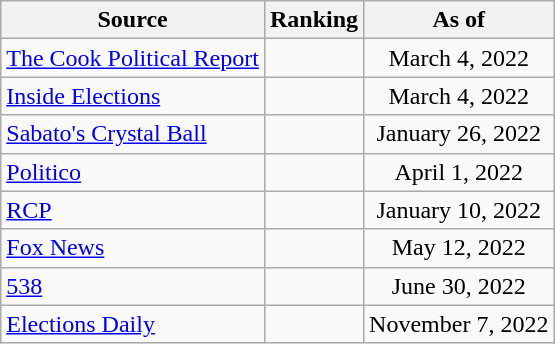<table class="wikitable" style="text-align:center">
<tr>
<th>Source</th>
<th>Ranking</th>
<th>As of</th>
</tr>
<tr>
<td align=left><a href='#'>The Cook Political Report</a></td>
<td></td>
<td>March 4, 2022</td>
</tr>
<tr>
<td align=left><a href='#'>Inside Elections</a></td>
<td></td>
<td>March 4, 2022</td>
</tr>
<tr>
<td align=left><a href='#'>Sabato's Crystal Ball</a></td>
<td></td>
<td>January 26, 2022</td>
</tr>
<tr>
<td align="left"><a href='#'>Politico</a></td>
<td></td>
<td>April 1, 2022</td>
</tr>
<tr>
<td align=left><a href='#'>RCP</a></td>
<td></td>
<td>January 10, 2022</td>
</tr>
<tr>
<td align=left><a href='#'>Fox News</a></td>
<td></td>
<td>May 12, 2022</td>
</tr>
<tr>
<td align="left"><a href='#'>538</a></td>
<td></td>
<td>June 30, 2022</td>
</tr>
<tr>
<td align="left"><a href='#'>Elections Daily</a></td>
<td></td>
<td>November 7, 2022</td>
</tr>
</table>
